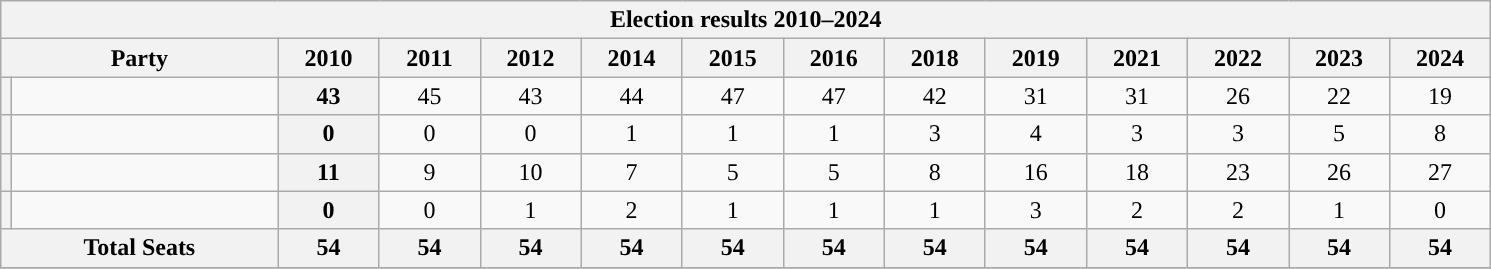<table class="wikitable" style="">
<tr>
<th colspan="14">Election results 2010–2024</th>
</tr>
<tr>
<th colspan="2">Party</th>
<th align="center">2010</th>
<th style="width: 50px">2011</th>
<th style="width: 50px">2012</th>
<th style="width: 50px">2014</th>
<th style="width: 50px">2015</th>
<th style="width: 50px">2016</th>
<th style="width: 50px">2018</th>
<th style="width: 50px">2019</th>
<th style="width: 50px">2021</th>
<th style="width: 50px">2022</th>
<th style="width: 50px">2023</th>
<th style="width: 50px">2024</th>
</tr>
<tr>
<th style="color:inherit;background-color: "></th>
<td style="width: 170px"><a href='#'></a></td>
<th align="center">43</th>
<td align="center">45</td>
<td align="center">43</td>
<td align="center">44</td>
<td align="center">47</td>
<td align="center">47</td>
<td align="center">42</td>
<td align="center">31</td>
<td align="center">31</td>
<td align="center">26</td>
<td align="center">22</td>
<td align="center">19</td>
</tr>
<tr>
<th style="color:inherit;background-color: "></th>
<td style="width: 170px"><a href='#'></a></td>
<th align="center">0</th>
<td align="center">0</td>
<td align="center">0</td>
<td align="center">1</td>
<td align="center">1</td>
<td align="center">1</td>
<td align="center">3</td>
<td align="center">4</td>
<td align="center">3</td>
<td align="center">3</td>
<td align="center">5</td>
<td align="center">8</td>
</tr>
<tr>
<th style="color:inherit;background-color: "></th>
<td style="width: 170px"><a href='#'></a></td>
<th align="center">11</th>
<td align="center">9</td>
<td align="center">10</td>
<td align="center">7</td>
<td align="center">5</td>
<td align="center">5</td>
<td align="center">8</td>
<td align="center">16</td>
<td align="center">18</td>
<td align="center">23</td>
<td align="center">26</td>
<td align="center">27</td>
</tr>
<tr>
<th style="color:inherit;background-color: "></th>
<td style="width: 170px"></td>
<th align="center">0</th>
<td align="center">0</td>
<td align="center">1</td>
<td align="center">2</td>
<td align="center">1</td>
<td align="center">1</td>
<td align="center">1</td>
<td align="center">3</td>
<td align="center">2</td>
<td align="center">2</td>
<td align="center">1</td>
<td align="center">0</td>
</tr>
<tr>
<th colspan="2">Total Seats</th>
<th style="width: 60px">54</th>
<th style="width: 60px">54</th>
<th style="width: 60px">54</th>
<th style="width: 60px">54</th>
<th style="width: 60px">54</th>
<th style="width: 60px">54</th>
<th style="width: 60px">54</th>
<th style="width: 60px">54</th>
<th style="width: 60px">54</th>
<th style="width: 60px">54</th>
<th style="width: 60px">54</th>
<th style="width: 60px">54</th>
</tr>
<tr>
</tr>
</table>
